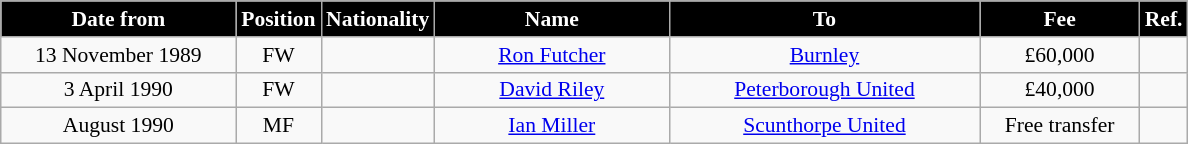<table class="wikitable" style="text-align:center; font-size:90%; ">
<tr>
<th style="background:#000000; color:white; width:150px;">Date from</th>
<th style="background:#000000; color:white; width:50px;">Position</th>
<th style="background:#000000; color:white; width:50px;">Nationality</th>
<th style="background:#000000; color:white; width:150px;">Name</th>
<th style="background:#000000; color:white; width:200px;">To</th>
<th style="background:#000000; color:white; width:100px;">Fee</th>
<th style="background:#000000; color:white; width:25px;">Ref.</th>
</tr>
<tr>
<td>13 November 1989</td>
<td>FW</td>
<td></td>
<td><a href='#'>Ron Futcher</a></td>
<td><a href='#'>Burnley</a></td>
<td>£60,000</td>
<td></td>
</tr>
<tr>
<td>3 April 1990</td>
<td>FW</td>
<td></td>
<td><a href='#'>David Riley</a></td>
<td><a href='#'>Peterborough United</a></td>
<td>£40,000</td>
<td></td>
</tr>
<tr>
<td>August 1990</td>
<td>MF</td>
<td></td>
<td><a href='#'>Ian Miller</a></td>
<td><a href='#'>Scunthorpe United</a></td>
<td>Free transfer</td>
<td></td>
</tr>
</table>
